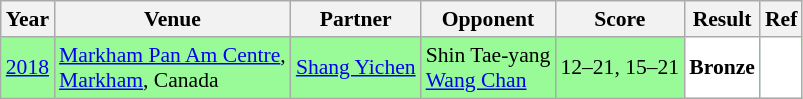<table class="sortable wikitable" style="font-size: 90%;">
<tr>
<th>Year</th>
<th>Venue</th>
<th>Partner</th>
<th>Opponent</th>
<th>Score</th>
<th>Result</th>
<th>Ref</th>
</tr>
<tr style="background:#98FB98">
<td align="center"><a href='#'>2018</a></td>
<td align="left"><a href='#'>Markham Pan Am Centre</a>,<br><a href='#'>Markham</a>, Canada</td>
<td align="left"> <a href='#'>Shang Yichen</a></td>
<td align="left"> Shin Tae-yang<br> <a href='#'>Wang Chan</a></td>
<td align="left">12–21, 15–21</td>
<td style="text-align:left; background:white"> <strong>Bronze</strong></td>
<td style="text-align:center; background:white"></td>
</tr>
</table>
